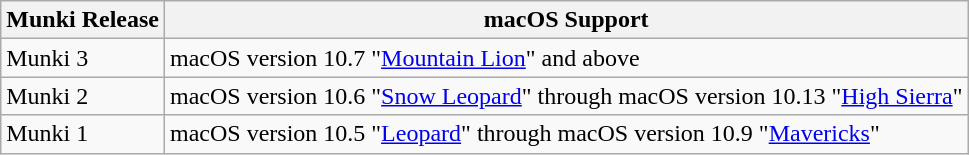<table class="wikitable">
<tr>
<th>Munki Release</th>
<th>macOS Support</th>
</tr>
<tr>
<td>Munki 3</td>
<td>macOS version 10.7 "<a href='#'>Mountain Lion</a>" and above</td>
</tr>
<tr>
<td>Munki 2</td>
<td>macOS version 10.6 "<a href='#'>Snow Leopard</a>" through macOS version 10.13 "<a href='#'>High Sierra</a>"</td>
</tr>
<tr>
<td>Munki 1</td>
<td>macOS version 10.5 "<a href='#'>Leopard</a>" through macOS version 10.9 "<a href='#'>Mavericks</a>"</td>
</tr>
</table>
